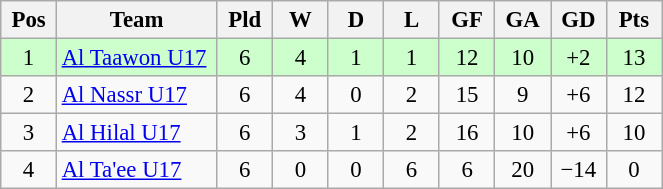<table class="wikitable" style="font-size: 95%; text-align: center;">
<tr>
<th style="width: 30px;">Pos</th>
<th style="width: 100px;">Team</th>
<th style="width: 30px;">Pld</th>
<th style="width: 30px;">W</th>
<th style="width: 30px;">D</th>
<th style="width: 30px;">L</th>
<th style="width: 30px;">GF</th>
<th style="width: 30px;">GA</th>
<th style="width: 30px;">GD</th>
<th style="width: 30px;">Pts</th>
</tr>
<tr style="background:#ccffcc;">
<td>1</td>
<td align=left><a href='#'>Al Taawon U17</a></td>
<td>6</td>
<td>4</td>
<td>1</td>
<td>1</td>
<td>12</td>
<td>10</td>
<td>+2</td>
<td>13</td>
</tr>
<tr>
<td>2</td>
<td align=left><a href='#'>Al Nassr U17</a></td>
<td>6</td>
<td>4</td>
<td>0</td>
<td>2</td>
<td>15</td>
<td>9</td>
<td>+6</td>
<td>12</td>
</tr>
<tr>
<td>3</td>
<td align=left><a href='#'>Al Hilal U17</a></td>
<td>6</td>
<td>3</td>
<td>1</td>
<td>2</td>
<td>16</td>
<td>10</td>
<td>+6</td>
<td>10</td>
</tr>
<tr>
<td>4</td>
<td align=left><a href='#'>Al Ta'ee U17</a></td>
<td>6</td>
<td>0</td>
<td>0</td>
<td>6</td>
<td>6</td>
<td>20</td>
<td>−14</td>
<td>0</td>
</tr>
</table>
